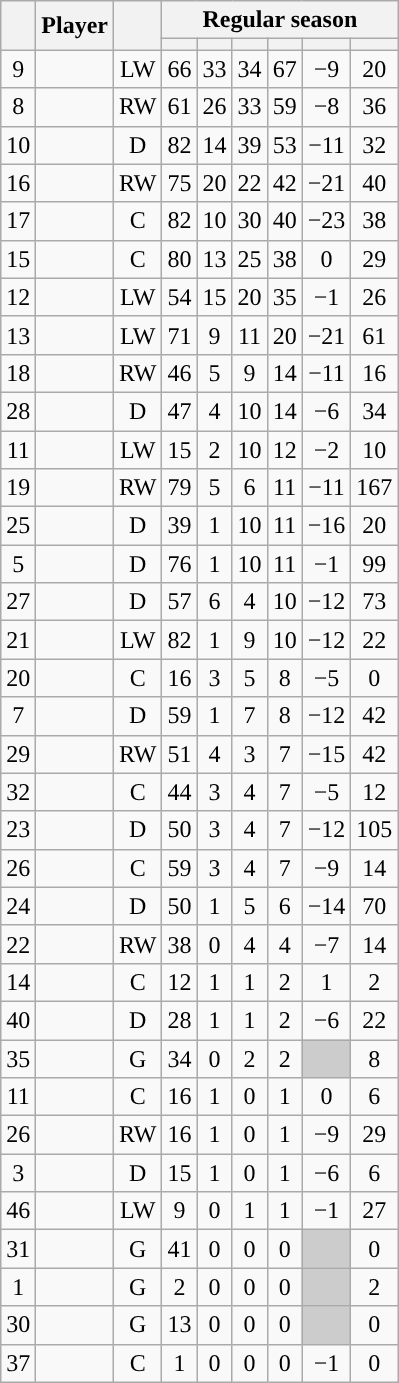<table class="wikitable sortable plainrowheaders" style="text-align:center;">
<tr>
<th scope="col" data-sort-type="number" rowspan="2"></th>
<th scope="col" rowspan="2">Player</th>
<th scope="col" rowspan="2"></th>
<th scope=colgroup colspan=6>Regular season</th>
</tr>
<tr>
<th scope="col" data-sort-type="number"></th>
<th scope="col" data-sort-type="number"></th>
<th scope="col" data-sort-type="number"></th>
<th scope="col" data-sort-type="number"></th>
<th scope="col" data-sort-type="number"></th>
<th scope="col" data-sort-type="number"></th>
</tr>
<tr>
<td scope="row">9</td>
<td align="left"></td>
<td>LW</td>
<td>66</td>
<td>33</td>
<td>34</td>
<td>67</td>
<td>−9</td>
<td>20</td>
</tr>
<tr>
<td scope="row">8</td>
<td align="left"></td>
<td>RW</td>
<td>61</td>
<td>26</td>
<td>33</td>
<td>59</td>
<td>−8</td>
<td>36</td>
</tr>
<tr>
<td scope="row">10</td>
<td align="left"></td>
<td>D</td>
<td>82</td>
<td>14</td>
<td>39</td>
<td>53</td>
<td>−11</td>
<td>32</td>
</tr>
<tr>
<td scope="row">16</td>
<td align="left"></td>
<td>RW</td>
<td>75</td>
<td>20</td>
<td>22</td>
<td>42</td>
<td>−21</td>
<td>40</td>
</tr>
<tr>
<td scope="row">17</td>
<td align="left"></td>
<td>C</td>
<td>82</td>
<td>10</td>
<td>30</td>
<td>40</td>
<td>−23</td>
<td>38</td>
</tr>
<tr>
<td scope="row">15</td>
<td align="left"></td>
<td>C</td>
<td>80</td>
<td>13</td>
<td>25</td>
<td>38</td>
<td>0</td>
<td>29</td>
</tr>
<tr>
<td scope="row">12</td>
<td align="left"></td>
<td>LW</td>
<td>54</td>
<td>15</td>
<td>20</td>
<td>35</td>
<td>−1</td>
<td>26</td>
</tr>
<tr>
<td scope="row">13</td>
<td align="left"></td>
<td>LW</td>
<td>71</td>
<td>9</td>
<td>11</td>
<td>20</td>
<td>−21</td>
<td>61</td>
</tr>
<tr>
<td scope="row">18</td>
<td align="left"></td>
<td>RW</td>
<td>46</td>
<td>5</td>
<td>9</td>
<td>14</td>
<td>−11</td>
<td>16</td>
</tr>
<tr>
<td scope="row">28</td>
<td align="left"></td>
<td>D</td>
<td>47</td>
<td>4</td>
<td>10</td>
<td>14</td>
<td>−6</td>
<td>34</td>
</tr>
<tr>
<td scope="row">11</td>
<td align="left"></td>
<td>LW</td>
<td>15</td>
<td>2</td>
<td>10</td>
<td>12</td>
<td>−2</td>
<td>10</td>
</tr>
<tr>
<td scope="row">19</td>
<td align="left"></td>
<td>RW</td>
<td>79</td>
<td>5</td>
<td>6</td>
<td>11</td>
<td>−11</td>
<td>167</td>
</tr>
<tr>
<td scope="row">25</td>
<td align="left"></td>
<td>D</td>
<td>39</td>
<td>1</td>
<td>10</td>
<td>11</td>
<td>−16</td>
<td>20</td>
</tr>
<tr>
<td scope="row">5</td>
<td align="left"></td>
<td>D</td>
<td>76</td>
<td>1</td>
<td>10</td>
<td>11</td>
<td>−1</td>
<td>99</td>
</tr>
<tr>
<td scope="row">27</td>
<td align="left"></td>
<td>D</td>
<td>57</td>
<td>6</td>
<td>4</td>
<td>10</td>
<td>−12</td>
<td>73</td>
</tr>
<tr>
<td scope="row">21</td>
<td align="left"></td>
<td>LW</td>
<td>82</td>
<td>1</td>
<td>9</td>
<td>10</td>
<td>−12</td>
<td>22</td>
</tr>
<tr>
<td scope="row">20</td>
<td align="left"></td>
<td>C</td>
<td>16</td>
<td>3</td>
<td>5</td>
<td>8</td>
<td>−5</td>
<td>0</td>
</tr>
<tr>
<td scope="row">7</td>
<td align="left"></td>
<td>D</td>
<td>59</td>
<td>1</td>
<td>7</td>
<td>8</td>
<td>−12</td>
<td>42</td>
</tr>
<tr>
<td scope="row">29</td>
<td align="left"></td>
<td>RW</td>
<td>51</td>
<td>4</td>
<td>3</td>
<td>7</td>
<td>−15</td>
<td>42</td>
</tr>
<tr>
<td scope="row">32</td>
<td align="left"></td>
<td>C</td>
<td>44</td>
<td>3</td>
<td>4</td>
<td>7</td>
<td>−5</td>
<td>12</td>
</tr>
<tr>
<td scope="row">23</td>
<td align="left"></td>
<td>D</td>
<td>50</td>
<td>3</td>
<td>4</td>
<td>7</td>
<td>−12</td>
<td>105</td>
</tr>
<tr>
<td scope="row">26</td>
<td align="left"></td>
<td>C</td>
<td>59</td>
<td>3</td>
<td>4</td>
<td>7</td>
<td>−9</td>
<td>14</td>
</tr>
<tr>
<td scope="row">24</td>
<td align="left"></td>
<td>D</td>
<td>50</td>
<td>1</td>
<td>5</td>
<td>6</td>
<td>−14</td>
<td>70</td>
</tr>
<tr>
<td scope="row">22</td>
<td align="left"></td>
<td>RW</td>
<td>38</td>
<td>0</td>
<td>4</td>
<td>4</td>
<td>−7</td>
<td>14</td>
</tr>
<tr>
<td scope="row">14</td>
<td align="left"></td>
<td>C</td>
<td>12</td>
<td>1</td>
<td>1</td>
<td>2</td>
<td>1</td>
<td>2</td>
</tr>
<tr>
<td scope="row">40</td>
<td align="left"></td>
<td>D</td>
<td>28</td>
<td>1</td>
<td>1</td>
<td>2</td>
<td>−6</td>
<td>22</td>
</tr>
<tr>
<td scope="row">35</td>
<td align="left"></td>
<td>G</td>
<td>34</td>
<td>0</td>
<td>2</td>
<td>2</td>
<td style="background:#ccc"></td>
<td>8</td>
</tr>
<tr>
<td scope="row">11</td>
<td align="left"></td>
<td>C</td>
<td>16</td>
<td>1</td>
<td>0</td>
<td>1</td>
<td>0</td>
<td>6</td>
</tr>
<tr>
<td scope="row">26</td>
<td align="left"></td>
<td>RW</td>
<td>16</td>
<td>1</td>
<td>0</td>
<td>1</td>
<td>−9</td>
<td>29</td>
</tr>
<tr>
<td scope="row">3</td>
<td align="left"></td>
<td>D</td>
<td>15</td>
<td>1</td>
<td>0</td>
<td>1</td>
<td>−6</td>
<td>6</td>
</tr>
<tr>
<td scope="row">46</td>
<td align="left"></td>
<td>LW</td>
<td>9</td>
<td>0</td>
<td>1</td>
<td>1</td>
<td>−1</td>
<td>27</td>
</tr>
<tr>
<td scope="row">31</td>
<td align="left"></td>
<td>G</td>
<td>41</td>
<td>0</td>
<td>0</td>
<td>0</td>
<td style="background:#ccc"></td>
<td>0</td>
</tr>
<tr>
<td scope="row">1</td>
<td align="left"></td>
<td>G</td>
<td>2</td>
<td>0</td>
<td>0</td>
<td>0</td>
<td style="background:#ccc"></td>
<td>2</td>
</tr>
<tr>
<td scope="row">30</td>
<td align="left"></td>
<td>G</td>
<td>13</td>
<td>0</td>
<td>0</td>
<td>0</td>
<td style="background:#ccc"></td>
<td>0</td>
</tr>
<tr>
<td scope="row">37</td>
<td align="left"></td>
<td>C</td>
<td>1</td>
<td>0</td>
<td>0</td>
<td>0</td>
<td>−1</td>
<td>0</td>
</tr>
</table>
